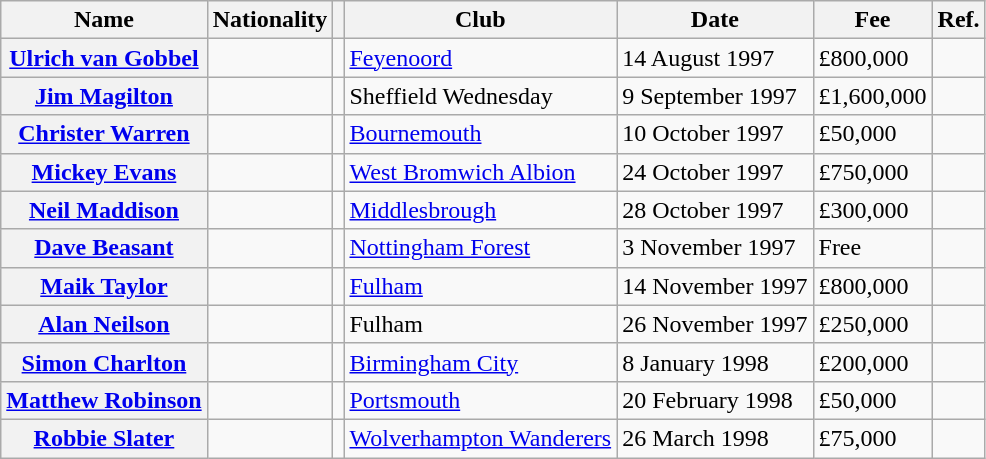<table class="wikitable plainrowheaders">
<tr>
<th scope="col">Name</th>
<th scope="col">Nationality</th>
<th scope="col"></th>
<th scope="col">Club</th>
<th scope="col">Date</th>
<th scope="col">Fee</th>
<th scope="col">Ref.</th>
</tr>
<tr>
<th scope="row"><a href='#'>Ulrich van Gobbel</a></th>
<td></td>
<td align="center"></td>
<td> <a href='#'>Feyenoord</a></td>
<td>14 August 1997</td>
<td>£800,000</td>
<td align="center"></td>
</tr>
<tr>
<th scope="row"><a href='#'>Jim Magilton</a></th>
<td></td>
<td align="center"></td>
<td> Sheffield Wednesday</td>
<td>9 September 1997</td>
<td>£1,600,000</td>
<td align="center"></td>
</tr>
<tr>
<th scope="row"><a href='#'>Christer Warren</a></th>
<td></td>
<td align="center"></td>
<td> <a href='#'>Bournemouth</a></td>
<td>10 October 1997</td>
<td>£50,000</td>
<td align="center"></td>
</tr>
<tr>
<th scope="row"><a href='#'>Mickey Evans</a></th>
<td></td>
<td align="center"></td>
<td> <a href='#'>West Bromwich Albion</a></td>
<td>24 October 1997</td>
<td>£750,000</td>
<td align="center"></td>
</tr>
<tr>
<th scope="row"><a href='#'>Neil Maddison</a></th>
<td></td>
<td align="center"></td>
<td> <a href='#'>Middlesbrough</a></td>
<td>28 October 1997</td>
<td>£300,000</td>
<td align="center"></td>
</tr>
<tr>
<th scope="row"><a href='#'>Dave Beasant</a></th>
<td></td>
<td align="center"></td>
<td> <a href='#'>Nottingham Forest</a></td>
<td>3 November 1997</td>
<td>Free</td>
<td align="center"></td>
</tr>
<tr>
<th scope="row"><a href='#'>Maik Taylor</a></th>
<td></td>
<td align="center"></td>
<td> <a href='#'>Fulham</a></td>
<td>14 November 1997</td>
<td>£800,000</td>
<td align="center"></td>
</tr>
<tr>
<th scope="row"><a href='#'>Alan Neilson</a></th>
<td></td>
<td align="center"></td>
<td> Fulham</td>
<td>26 November 1997</td>
<td>£250,000</td>
<td align="center"></td>
</tr>
<tr>
<th scope="row"><a href='#'>Simon Charlton</a></th>
<td></td>
<td align="center"></td>
<td> <a href='#'>Birmingham City</a></td>
<td>8 January 1998</td>
<td>£200,000</td>
<td align="center"></td>
</tr>
<tr>
<th scope="row"><a href='#'>Matthew Robinson</a></th>
<td></td>
<td align="center"></td>
<td> <a href='#'>Portsmouth</a></td>
<td>20 February 1998</td>
<td>£50,000</td>
<td align="center"></td>
</tr>
<tr>
<th scope="row"><a href='#'>Robbie Slater</a></th>
<td></td>
<td align="center"></td>
<td> <a href='#'>Wolverhampton Wanderers</a></td>
<td>26 March 1998</td>
<td>£75,000</td>
<td align="center"></td>
</tr>
</table>
